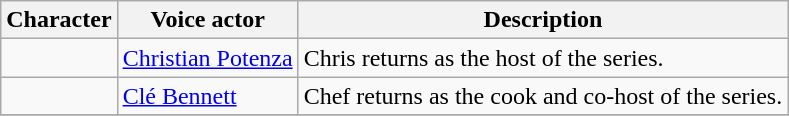<table class="wikitable sortable">
<tr>
<th>Character</th>
<th>Voice actor</th>
<th>Description</th>
</tr>
<tr>
<td></td>
<td><a href='#'>Christian Potenza</a></td>
<td>Chris returns as the host of the series.</td>
</tr>
<tr>
<td></td>
<td><a href='#'>Clé Bennett</a></td>
<td>Chef returns as the cook and co-host of the series.</td>
</tr>
<tr>
</tr>
</table>
